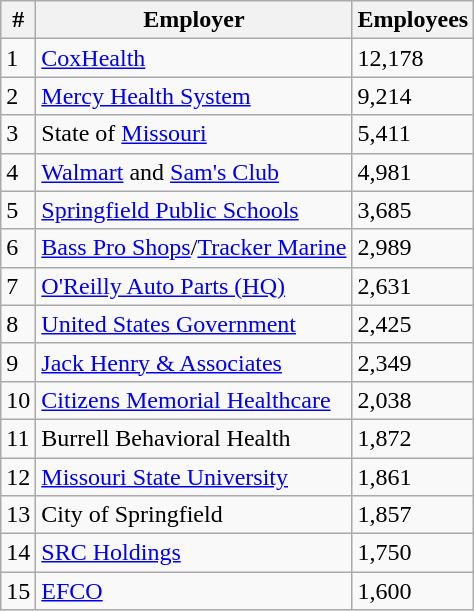<table class="wikitable">
<tr>
<th>#</th>
<th>Employer</th>
<th>Employees</th>
</tr>
<tr>
<td>1</td>
<td><a href='#'>CoxHealth</a></td>
<td>12,178</td>
</tr>
<tr>
<td>2</td>
<td><a href='#'>Mercy Health System</a></td>
<td>9,214</td>
</tr>
<tr>
<td>3</td>
<td>State of <a href='#'>Missouri</a></td>
<td>5,411</td>
</tr>
<tr>
<td>4</td>
<td><a href='#'>Walmart</a> and <a href='#'>Sam's Club</a></td>
<td>4,981</td>
</tr>
<tr>
<td>5</td>
<td><a href='#'>Springfield Public Schools</a></td>
<td>3,685</td>
</tr>
<tr>
<td>6</td>
<td><a href='#'>Bass Pro Shops</a>/<a href='#'>Tracker Marine</a></td>
<td>2,989</td>
</tr>
<tr>
<td>7</td>
<td><a href='#'>O'Reilly Auto Parts (HQ)</a></td>
<td>2,631</td>
</tr>
<tr>
<td>8</td>
<td><a href='#'>United States Government</a></td>
<td>2,425</td>
</tr>
<tr>
<td>9</td>
<td><a href='#'>Jack Henry & Associates</a></td>
<td>2,349</td>
</tr>
<tr>
<td>10</td>
<td><a href='#'>Citizens Memorial Healthcare</a></td>
<td>2,038</td>
</tr>
<tr>
<td>11</td>
<td>Burrell Behavioral Health</td>
<td>1,872</td>
</tr>
<tr>
<td>12</td>
<td><a href='#'>Missouri State University</a></td>
<td>1,861</td>
</tr>
<tr>
<td>13</td>
<td>City of Springfield</td>
<td>1,857</td>
</tr>
<tr>
<td>14</td>
<td><a href='#'>SRC Holdings</a></td>
<td>1,750</td>
</tr>
<tr>
<td>15</td>
<td><a href='#'>EFCO</a></td>
<td>1,600</td>
</tr>
</table>
